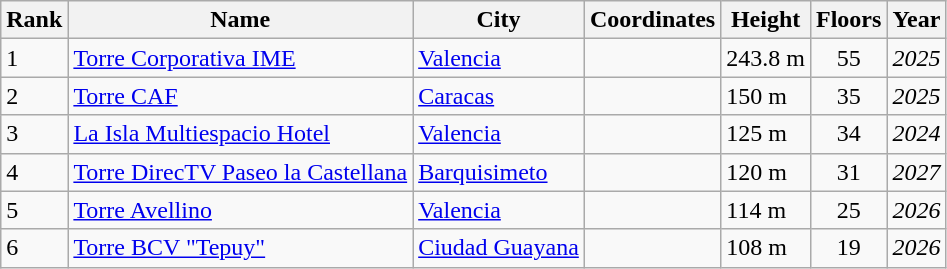<table class="wikitable sortable">
<tr background-color="#B3B7FF">
<th>Rank</th>
<th>Name</th>
<th>City</th>
<th>Coordinates</th>
<th>Height</th>
<th>Floors</th>
<th>Year</th>
</tr>
<tr>
<td>1</td>
<td><a href='#'>Torre Corporativa IME</a></td>
<td><a href='#'>Valencia</a></td>
<td></td>
<td>243.8 m</td>
<td align="center">55</td>
<td align=center><em>2025</em></td>
</tr>
<tr>
<td>2</td>
<td><a href='#'>Torre CAF</a></td>
<td><a href='#'>Caracas</a></td>
<td></td>
<td>150 m</td>
<td align=center>35</td>
<td align=center><em>2025</em></td>
</tr>
<tr>
<td>3</td>
<td><a href='#'>La Isla Multiespacio Hotel</a></td>
<td><a href='#'>Valencia</a></td>
<td></td>
<td>125 m</td>
<td align="center">34</td>
<td align=center><em>2024</em></td>
</tr>
<tr>
<td>4</td>
<td><a href='#'>Torre DirecTV Paseo la Castellana</a></td>
<td><a href='#'>Barquisimeto</a></td>
<td></td>
<td>120 m</td>
<td align="center">31</td>
<td align=center><em>2027</em></td>
</tr>
<tr>
<td>5</td>
<td><a href='#'>Torre Avellino</a></td>
<td><a href='#'>Valencia</a></td>
<td></td>
<td>114 m</td>
<td align=center>25</td>
<td align=center><em>2026</em></td>
</tr>
<tr>
<td>6</td>
<td><a href='#'>Torre BCV "Tepuy"</a></td>
<td><a href='#'>Ciudad Guayana</a></td>
<td></td>
<td>108 m</td>
<td align=center>19</td>
<td align=center><em>2026</em></td>
</tr>
</table>
